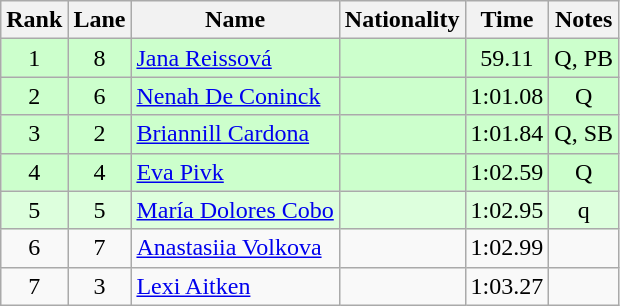<table class="wikitable sortable" style="text-align:center">
<tr>
<th>Rank</th>
<th>Lane</th>
<th>Name</th>
<th>Nationality</th>
<th>Time</th>
<th>Notes</th>
</tr>
<tr bgcolor=ccffcc>
<td>1</td>
<td>8</td>
<td align=left><a href='#'>Jana Reissová</a></td>
<td align=left></td>
<td>59.11</td>
<td>Q, PB</td>
</tr>
<tr bgcolor=ccffcc>
<td>2</td>
<td>6</td>
<td align=left><a href='#'>Nenah De Coninck</a></td>
<td align=left></td>
<td>1:01.08</td>
<td>Q</td>
</tr>
<tr bgcolor=ccffcc>
<td>3</td>
<td>2</td>
<td align=left><a href='#'>Briannill Cardona</a></td>
<td align=left></td>
<td>1:01.84</td>
<td>Q, SB</td>
</tr>
<tr bgcolor=ccffcc>
<td>4</td>
<td>4</td>
<td align=left><a href='#'>Eva Pivk</a></td>
<td align=left></td>
<td>1:02.59</td>
<td>Q</td>
</tr>
<tr bgcolor=ddffdd>
<td>5</td>
<td>5</td>
<td align=left><a href='#'>María Dolores Cobo</a></td>
<td align=left></td>
<td>1:02.95</td>
<td>q</td>
</tr>
<tr>
<td>6</td>
<td>7</td>
<td align=left><a href='#'>Anastasiia Volkova</a></td>
<td align=left></td>
<td>1:02.99</td>
<td></td>
</tr>
<tr>
<td>7</td>
<td>3</td>
<td align=left><a href='#'>Lexi Aitken</a></td>
<td align=left></td>
<td>1:03.27</td>
<td></td>
</tr>
</table>
